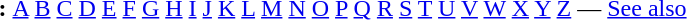<table id="toc" border="0">
<tr>
<th>:</th>
<td><a href='#'>A</a> <a href='#'>B</a> <a href='#'>C</a> <a href='#'>D</a> <a href='#'>E</a> <a href='#'>F</a> <a href='#'>G</a> <a href='#'>H</a> <a href='#'>I</a> <a href='#'>J</a> <a href='#'>K</a> <a href='#'>L</a> <a href='#'>M</a> <a href='#'>N</a> <a href='#'>O</a> <a href='#'>P</a> <a href='#'>Q</a> <a href='#'>R</a> <a href='#'>S</a> <a href='#'>T</a> <a href='#'>U</a> <a href='#'>V</a> <a href='#'>W</a> <a href='#'>X</a> <a href='#'>Y</a>  <a href='#'>Z</a> — <a href='#'>See also</a></td>
</tr>
</table>
